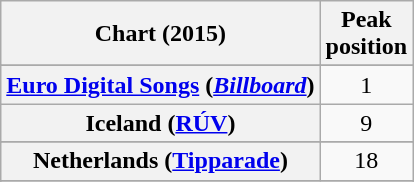<table class="wikitable sortable plainrowheaders" style="text-align:center">
<tr>
<th scope="col">Chart (2015)</th>
<th scope="col">Peak<br>position</th>
</tr>
<tr>
</tr>
<tr>
</tr>
<tr>
<th scope="row"><a href='#'>Euro Digital Songs</a> (<em><a href='#'>Billboard</a></em>)</th>
<td>1</td>
</tr>
<tr>
<th scope="row">Iceland (<a href='#'>RÚV</a>)</th>
<td>9</td>
</tr>
<tr>
</tr>
<tr>
<th scope="row">Netherlands (<a href='#'>Tipparade</a>)</th>
<td>18</td>
</tr>
<tr>
</tr>
<tr>
</tr>
</table>
